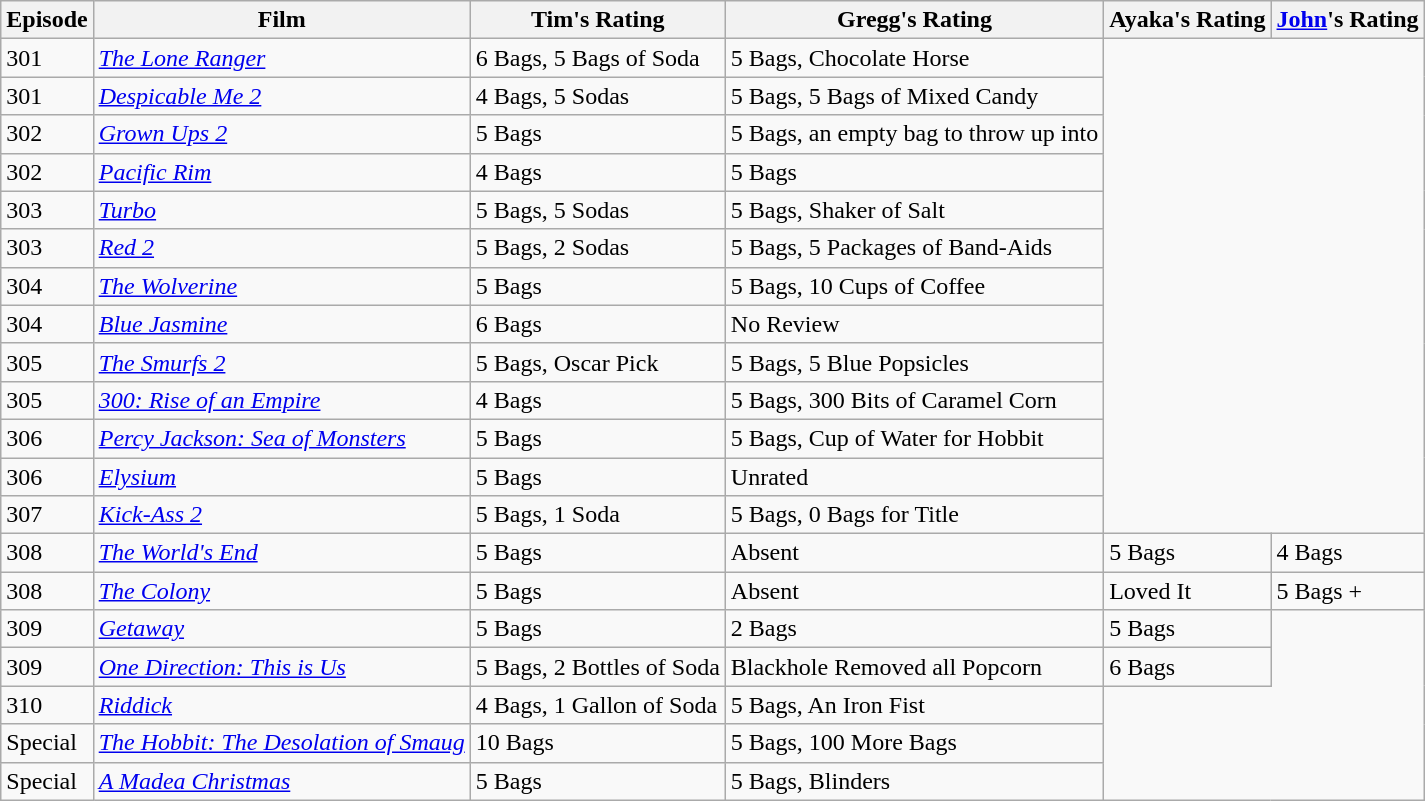<table class="wikitable">
<tr>
<th>Episode</th>
<th>Film</th>
<th>Tim's Rating</th>
<th>Gregg's Rating</th>
<th>Ayaka's Rating</th>
<th><a href='#'>John</a>'s Rating</th>
</tr>
<tr>
<td>301</td>
<td><em><a href='#'>The Lone Ranger</a></em></td>
<td>6 Bags, 5 Bags of Soda</td>
<td>5 Bags, Chocolate Horse</td>
</tr>
<tr>
<td>301</td>
<td><em><a href='#'>Despicable Me 2</a></em></td>
<td>4 Bags, 5 Sodas</td>
<td>5 Bags, 5 Bags of Mixed Candy</td>
</tr>
<tr>
<td>302</td>
<td><em><a href='#'>Grown Ups 2</a></em></td>
<td>5 Bags</td>
<td>5 Bags, an empty bag to throw up into</td>
</tr>
<tr>
<td>302</td>
<td><em><a href='#'>Pacific Rim</a></em></td>
<td>4 Bags</td>
<td>5 Bags</td>
</tr>
<tr>
<td>303</td>
<td><em><a href='#'>Turbo</a></em></td>
<td>5 Bags, 5 Sodas</td>
<td>5 Bags, Shaker of Salt</td>
</tr>
<tr>
<td>303</td>
<td><em><a href='#'>Red 2</a></em></td>
<td>5 Bags, 2 Sodas</td>
<td>5 Bags, 5 Packages of Band-Aids</td>
</tr>
<tr>
<td>304</td>
<td><em><a href='#'>The Wolverine</a></em></td>
<td>5 Bags</td>
<td>5 Bags, 10 Cups of Coffee</td>
</tr>
<tr>
<td>304</td>
<td><em><a href='#'>Blue Jasmine</a></em></td>
<td>6 Bags</td>
<td>No Review</td>
</tr>
<tr>
<td>305</td>
<td><em><a href='#'>The Smurfs 2</a></em></td>
<td>5 Bags, Oscar Pick</td>
<td>5 Bags, 5 Blue Popsicles</td>
</tr>
<tr>
<td>305</td>
<td><em><a href='#'>300: Rise of an Empire</a></em></td>
<td>4 Bags</td>
<td>5 Bags, 300 Bits of Caramel Corn</td>
</tr>
<tr>
<td>306</td>
<td><em><a href='#'>Percy Jackson: Sea of Monsters</a></em></td>
<td>5 Bags</td>
<td>5 Bags, Cup of Water for Hobbit</td>
</tr>
<tr>
<td>306</td>
<td><em><a href='#'>Elysium</a></em></td>
<td>5 Bags</td>
<td>Unrated</td>
</tr>
<tr>
<td>307</td>
<td><em><a href='#'>Kick-Ass 2</a></em></td>
<td>5 Bags, 1 Soda</td>
<td>5 Bags, 0 Bags for Title</td>
</tr>
<tr>
<td>308</td>
<td><em><a href='#'>The World's End</a></em></td>
<td>5 Bags</td>
<td>Absent</td>
<td>5 Bags</td>
<td>4 Bags</td>
</tr>
<tr>
<td>308</td>
<td><em><a href='#'>The Colony</a></em></td>
<td>5 Bags</td>
<td>Absent</td>
<td>Loved It</td>
<td>5 Bags +</td>
</tr>
<tr>
<td>309</td>
<td><em><a href='#'>Getaway</a></em></td>
<td>5 Bags</td>
<td>2 Bags</td>
<td>5 Bags</td>
</tr>
<tr>
<td>309</td>
<td><em><a href='#'>One Direction: This is Us</a></em></td>
<td>5 Bags, 2 Bottles of Soda</td>
<td>Blackhole Removed all Popcorn</td>
<td>6 Bags</td>
</tr>
<tr>
<td>310</td>
<td><em><a href='#'>Riddick</a></em></td>
<td>4 Bags, 1 Gallon of Soda</td>
<td>5 Bags, An Iron Fist</td>
</tr>
<tr>
<td>Special</td>
<td><em><a href='#'>The Hobbit: The Desolation of Smaug</a></em></td>
<td>10 Bags</td>
<td>5 Bags, 100 More Bags</td>
</tr>
<tr>
<td>Special</td>
<td><em><a href='#'>A Madea Christmas</a></em></td>
<td>5 Bags</td>
<td>5 Bags, Blinders</td>
</tr>
</table>
